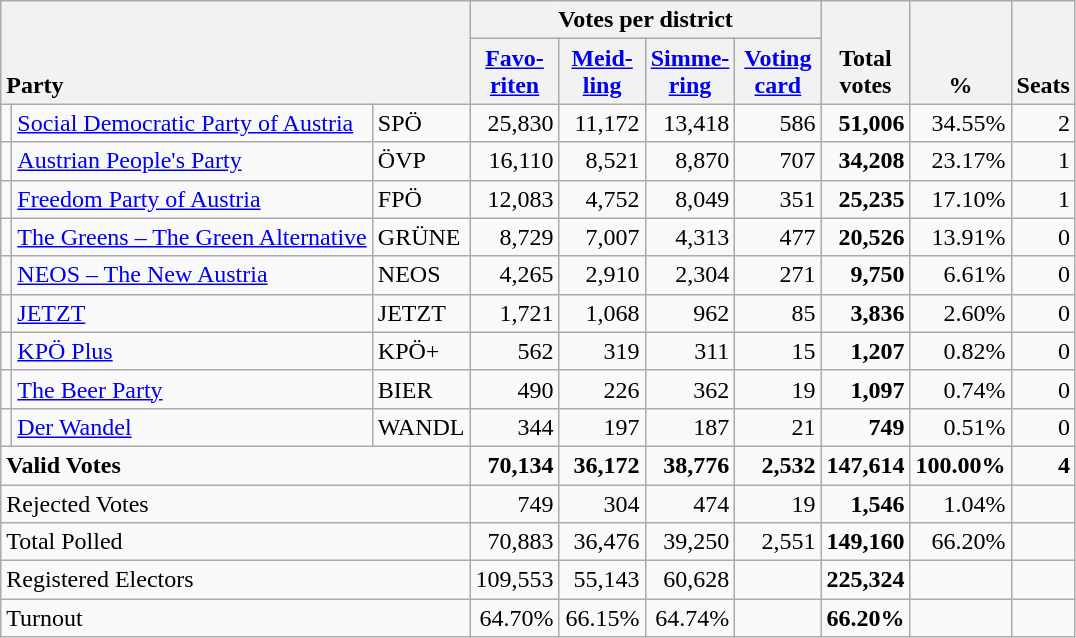<table class="wikitable" border="1" style="text-align:right;">
<tr>
<th style="text-align:left;" valign=bottom rowspan=2 colspan=3>Party</th>
<th colspan=4>Votes per district</th>
<th align=center valign=bottom rowspan=2 width="50">Total<br>votes</th>
<th align=center valign=bottom rowspan=2 width="50">%</th>
<th align=center valign=bottom rowspan=2>Seats</th>
</tr>
<tr>
<th align=center valign=bottom width="50"><a href='#'>Favo-<br>riten</a></th>
<th align=center valign=bottom width="50"><a href='#'>Meid-<br>ling</a></th>
<th align=center valign=bottom width="50"><a href='#'>Simme-<br>ring</a></th>
<th align=center valign=bottom width="50"><a href='#'>Voting<br>card</a></th>
</tr>
<tr>
<td></td>
<td align=left><a href='#'>Social Democratic Party of Austria</a></td>
<td align=left>SPÖ</td>
<td>25,830</td>
<td>11,172</td>
<td>13,418</td>
<td>586</td>
<td><strong>51,006</strong></td>
<td>34.55%</td>
<td>2</td>
</tr>
<tr>
<td></td>
<td align=left><a href='#'>Austrian People's Party</a></td>
<td align=left>ÖVP</td>
<td>16,110</td>
<td>8,521</td>
<td>8,870</td>
<td>707</td>
<td><strong>34,208</strong></td>
<td>23.17%</td>
<td>1</td>
</tr>
<tr>
<td></td>
<td align=left><a href='#'>Freedom Party of Austria</a></td>
<td align=left>FPÖ</td>
<td>12,083</td>
<td>4,752</td>
<td>8,049</td>
<td>351</td>
<td><strong>25,235</strong></td>
<td>17.10%</td>
<td>1</td>
</tr>
<tr>
<td></td>
<td align=left style="white-space: nowrap;"><a href='#'>The Greens – The Green Alternative</a></td>
<td align=left>GRÜNE</td>
<td>8,729</td>
<td>7,007</td>
<td>4,313</td>
<td>477</td>
<td><strong>20,526</strong></td>
<td>13.91%</td>
<td>0</td>
</tr>
<tr>
<td></td>
<td align=left><a href='#'>NEOS – The New Austria</a></td>
<td align=left>NEOS</td>
<td>4,265</td>
<td>2,910</td>
<td>2,304</td>
<td>271</td>
<td><strong>9,750</strong></td>
<td>6.61%</td>
<td>0</td>
</tr>
<tr>
<td></td>
<td align=left><a href='#'>JETZT</a></td>
<td align=left>JETZT</td>
<td>1,721</td>
<td>1,068</td>
<td>962</td>
<td>85</td>
<td><strong>3,836</strong></td>
<td>2.60%</td>
<td>0</td>
</tr>
<tr>
<td></td>
<td align=left><a href='#'>KPÖ Plus</a></td>
<td align=left>KPÖ+</td>
<td>562</td>
<td>319</td>
<td>311</td>
<td>15</td>
<td><strong>1,207</strong></td>
<td>0.82%</td>
<td>0</td>
</tr>
<tr>
<td></td>
<td align=left><a href='#'>The Beer Party</a></td>
<td align=left>BIER</td>
<td>490</td>
<td>226</td>
<td>362</td>
<td>19</td>
<td><strong>1,097</strong></td>
<td>0.74%</td>
<td>0</td>
</tr>
<tr>
<td></td>
<td align=left><a href='#'>Der Wandel</a></td>
<td align=left>WANDL</td>
<td>344</td>
<td>197</td>
<td>187</td>
<td>21</td>
<td><strong>749</strong></td>
<td>0.51%</td>
<td>0</td>
</tr>
<tr style="font-weight:bold">
<td align=left colspan=3>Valid Votes</td>
<td>70,134</td>
<td>36,172</td>
<td>38,776</td>
<td>2,532</td>
<td>147,614</td>
<td>100.00%</td>
<td>4</td>
</tr>
<tr>
<td align=left colspan=3>Rejected Votes</td>
<td>749</td>
<td>304</td>
<td>474</td>
<td>19</td>
<td><strong>1,546</strong></td>
<td>1.04%</td>
<td></td>
</tr>
<tr>
<td align=left colspan=3>Total Polled</td>
<td>70,883</td>
<td>36,476</td>
<td>39,250</td>
<td>2,551</td>
<td><strong>149,160</strong></td>
<td>66.20%</td>
<td></td>
</tr>
<tr>
<td align=left colspan=3>Registered Electors</td>
<td>109,553</td>
<td>55,143</td>
<td>60,628</td>
<td></td>
<td><strong>225,324</strong></td>
<td></td>
<td></td>
</tr>
<tr>
<td align=left colspan=3>Turnout</td>
<td>64.70%</td>
<td>66.15%</td>
<td>64.74%</td>
<td></td>
<td><strong>66.20%</strong></td>
<td></td>
<td></td>
</tr>
</table>
